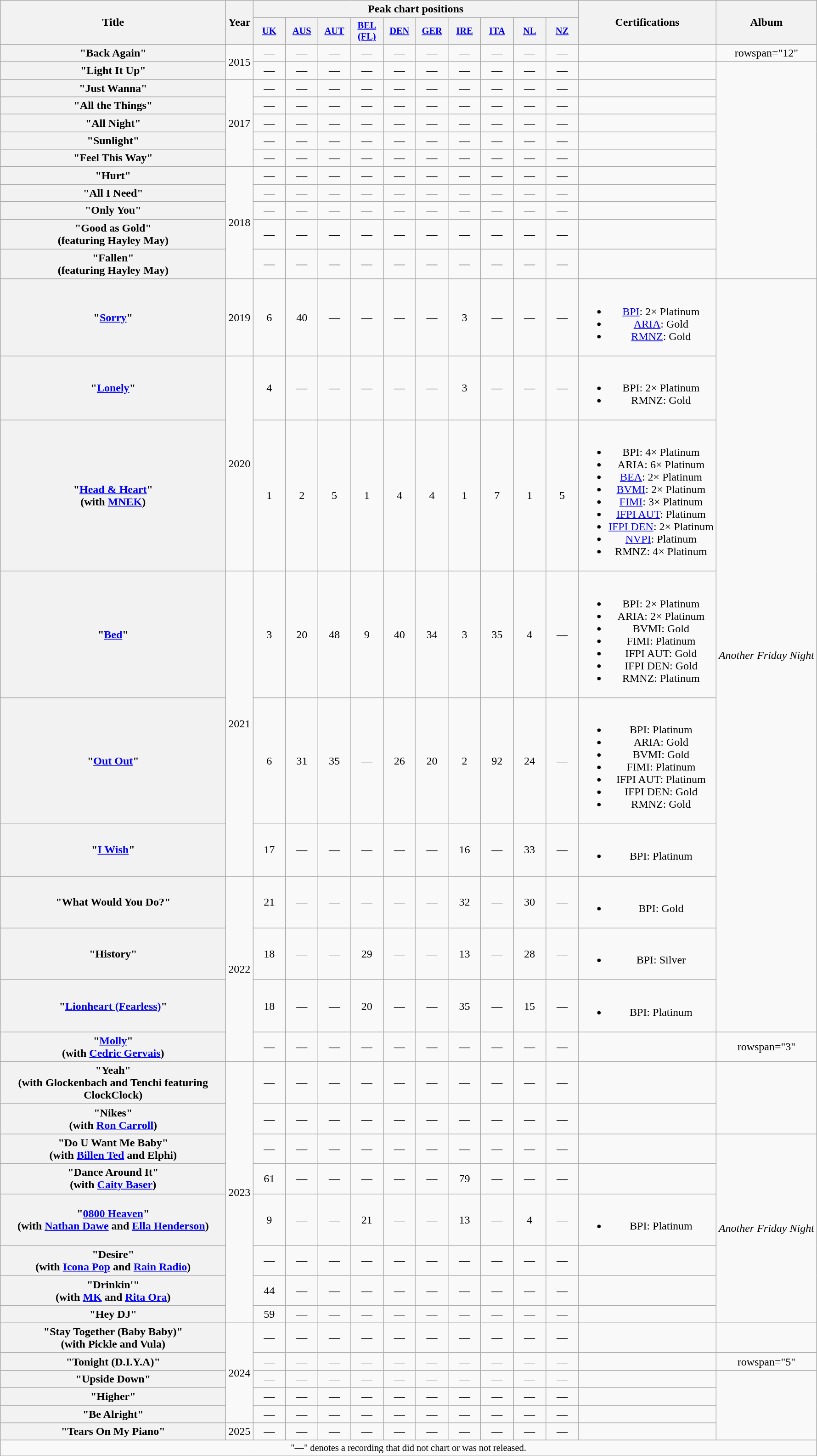<table class="wikitable plainrowheaders" style="text-align:center;">
<tr>
<th scope="col" rowspan="2" style="width:20em;">Title</th>
<th scope="col" rowspan="2" style="width:1em;">Year</th>
<th scope="col" colspan="10">Peak chart positions</th>
<th scope="col" rowspan="2">Certifications</th>
<th scope="col" rowspan="2">Album</th>
</tr>
<tr>
<th scope="col" style="width:3em;font-size:85%;"><a href='#'>UK</a><br></th>
<th scope="col" style="width:3em;font-size:85%;"><a href='#'>AUS</a><br></th>
<th scope="col" style="width:3em;font-size:85%;"><a href='#'>AUT</a><br></th>
<th scope="col" style="width:3em;font-size:85%;"><a href='#'>BEL (FL)</a><br></th>
<th scope="col" style="width:3em;font-size:85%;"><a href='#'>DEN</a><br></th>
<th scope="col" style="width:3em;font-size:85%;"><a href='#'>GER</a><br></th>
<th scope="col" style="width:3em;font-size:85%;"><a href='#'>IRE</a><br></th>
<th scope="col" style="width:3em;font-size:85%;"><a href='#'>ITA</a><br></th>
<th scope="col" style="width:3em;font-size:85%;"><a href='#'>NL</a><br></th>
<th scope="col" style="width:3em;font-size:85%;"><a href='#'>NZ</a><br></th>
</tr>
<tr>
<th scope="row">"Back Again"</th>
<td rowspan="2">2015</td>
<td>—</td>
<td>—</td>
<td>—</td>
<td>—</td>
<td>—</td>
<td>—</td>
<td>—</td>
<td>—</td>
<td>—</td>
<td>—</td>
<td></td>
<td>rowspan="12" </td>
</tr>
<tr>
<th scope="row">"Light It Up"</th>
<td>—</td>
<td>—</td>
<td>—</td>
<td>—</td>
<td>—</td>
<td>—</td>
<td>—</td>
<td>—</td>
<td>—</td>
<td>—</td>
<td></td>
</tr>
<tr>
<th scope="row">"Just Wanna"</th>
<td rowspan="5">2017</td>
<td>—</td>
<td>—</td>
<td>—</td>
<td>—</td>
<td>—</td>
<td>—</td>
<td>—</td>
<td>—</td>
<td>—</td>
<td>—</td>
<td></td>
</tr>
<tr>
<th scope="row">"All the Things"</th>
<td>—</td>
<td>—</td>
<td>—</td>
<td>—</td>
<td>—</td>
<td>—</td>
<td>—</td>
<td>—</td>
<td>—</td>
<td>—</td>
<td></td>
</tr>
<tr>
<th scope="row">"All Night"</th>
<td>—</td>
<td>—</td>
<td>—</td>
<td>—</td>
<td>—</td>
<td>—</td>
<td>—</td>
<td>—</td>
<td>—</td>
<td>—</td>
<td></td>
</tr>
<tr>
<th scope="row">"Sunlight"</th>
<td>—</td>
<td>—</td>
<td>—</td>
<td>—</td>
<td>—</td>
<td>—</td>
<td>—</td>
<td>—</td>
<td>—</td>
<td>—</td>
<td></td>
</tr>
<tr>
<th scope="row">"Feel This Way"</th>
<td>—</td>
<td>—</td>
<td>—</td>
<td>—</td>
<td>—</td>
<td>—</td>
<td>—</td>
<td>—</td>
<td>—</td>
<td>—</td>
<td></td>
</tr>
<tr>
<th scope="row">"Hurt"</th>
<td rowspan="5">2018</td>
<td>—</td>
<td>—</td>
<td>—</td>
<td>—</td>
<td>—</td>
<td>—</td>
<td>—</td>
<td>—</td>
<td>—</td>
<td>—</td>
<td></td>
</tr>
<tr>
<th scope="row">"All I Need"</th>
<td>—</td>
<td>—</td>
<td>—</td>
<td>—</td>
<td>—</td>
<td>—</td>
<td>—</td>
<td>—</td>
<td>—</td>
<td>—</td>
<td></td>
</tr>
<tr>
<th scope="row">"Only You"</th>
<td>—</td>
<td>—</td>
<td>—</td>
<td>—</td>
<td>—</td>
<td>—</td>
<td>—</td>
<td>—</td>
<td>—</td>
<td>—</td>
<td></td>
</tr>
<tr>
<th scope="row">"Good as Gold"<br><span>(featuring Hayley May)</span></th>
<td>—</td>
<td>—</td>
<td>—</td>
<td>—</td>
<td>—</td>
<td>—</td>
<td>—</td>
<td>—</td>
<td>—</td>
<td>—</td>
<td></td>
</tr>
<tr>
<th scope="row">"Fallen"<br><span>(featuring Hayley May)</span></th>
<td>—</td>
<td>—</td>
<td>—</td>
<td>—</td>
<td>—</td>
<td>—</td>
<td>—</td>
<td>—</td>
<td>—</td>
<td>—</td>
<td></td>
</tr>
<tr>
<th scope="row">"<a href='#'>Sorry</a>"</th>
<td>2019</td>
<td>6</td>
<td>40</td>
<td>—</td>
<td>—</td>
<td>—</td>
<td>—</td>
<td>3</td>
<td>—</td>
<td>—</td>
<td>—</td>
<td><br><ul><li><a href='#'>BPI</a>: 2× Platinum</li><li><a href='#'>ARIA</a>: Gold</li><li><a href='#'>RMNZ</a>: Gold</li></ul></td>
<td rowspan="9"><em>Another Friday Night</em></td>
</tr>
<tr>
<th scope="row">"<a href='#'>Lonely</a>"</th>
<td rowspan="2">2020</td>
<td>4</td>
<td>—</td>
<td>—</td>
<td>—</td>
<td>—</td>
<td>—</td>
<td>3</td>
<td>—</td>
<td>—</td>
<td>—</td>
<td><br><ul><li>BPI: 2× Platinum</li><li>RMNZ: Gold</li></ul></td>
</tr>
<tr>
<th scope="row">"<a href='#'>Head & Heart</a>"<br><span>(with <a href='#'>MNEK</a>)</span></th>
<td>1</td>
<td>2</td>
<td>5</td>
<td>1</td>
<td>4</td>
<td>4</td>
<td>1</td>
<td>7</td>
<td>1</td>
<td>5</td>
<td><br><ul><li>BPI: 4× Platinum</li><li>ARIA: 6× Platinum</li><li><a href='#'>BEA</a>: 2× Platinum</li><li><a href='#'>BVMI</a>: 2× Platinum</li><li><a href='#'>FIMI</a>: 3× Platinum</li><li><a href='#'>IFPI AUT</a>: Platinum</li><li><a href='#'>IFPI DEN</a>: 2× Platinum</li><li><a href='#'>NVPI</a>: Platinum</li><li>RMNZ: 4× Platinum</li></ul></td>
</tr>
<tr>
<th scope="row">"<a href='#'>Bed</a>"<br></th>
<td rowspan="3">2021</td>
<td>3</td>
<td>20</td>
<td>48</td>
<td>9</td>
<td>40</td>
<td>34</td>
<td>3</td>
<td>35</td>
<td>4</td>
<td>—</td>
<td><br><ul><li>BPI: 2× Platinum</li><li>ARIA: 2× Platinum</li><li>BVMI: Gold</li><li>FIMI: Platinum</li><li>IFPI AUT: Gold</li><li>IFPI DEN: Gold</li><li>RMNZ: Platinum</li></ul></td>
</tr>
<tr>
<th scope="row">"<a href='#'>Out Out</a>"<br></th>
<td>6</td>
<td>31</td>
<td>35</td>
<td>—</td>
<td>26</td>
<td>20</td>
<td>2</td>
<td>92</td>
<td>24</td>
<td>—</td>
<td><br><ul><li>BPI: Platinum</li><li>ARIA: Gold</li><li>BVMI: Gold</li><li>FIMI: Platinum</li><li>IFPI AUT: Platinum</li><li>IFPI DEN: Gold</li><li>RMNZ: Gold</li></ul></td>
</tr>
<tr>
<th scope="row">"<a href='#'>I Wish</a>"<br></th>
<td>17</td>
<td>—</td>
<td>—</td>
<td>—</td>
<td>—</td>
<td>—</td>
<td>16</td>
<td>—</td>
<td>33</td>
<td>—</td>
<td><br><ul><li>BPI: Platinum</li></ul></td>
</tr>
<tr>
<th scope="row">"What Would You Do?"<br></th>
<td rowspan="4">2022</td>
<td>21</td>
<td>—</td>
<td>—</td>
<td>—</td>
<td>—</td>
<td>—</td>
<td>32</td>
<td>—</td>
<td>30</td>
<td>—</td>
<td><br><ul><li>BPI: Gold</li></ul></td>
</tr>
<tr>
<th scope="row">"History"<br></th>
<td>18</td>
<td>—</td>
<td>—</td>
<td>29</td>
<td>—</td>
<td>—</td>
<td>13</td>
<td>—</td>
<td>28</td>
<td>—</td>
<td><br><ul><li>BPI: Silver</li></ul></td>
</tr>
<tr>
<th scope="row">"<a href='#'>Lionheart (Fearless)</a>"<br></th>
<td>18</td>
<td>—</td>
<td>—</td>
<td>20</td>
<td>—</td>
<td>—</td>
<td>35</td>
<td>—</td>
<td>15</td>
<td>—</td>
<td><br><ul><li>BPI: Platinum</li></ul></td>
</tr>
<tr>
<th scope="row">"<a href='#'>Molly</a>" <br><span>(with <a href='#'>Cedric Gervais</a>)</span></th>
<td>—</td>
<td>—</td>
<td>—</td>
<td>—</td>
<td>—</td>
<td>—</td>
<td>—</td>
<td>—</td>
<td>—</td>
<td>—</td>
<td></td>
<td>rowspan="3" </td>
</tr>
<tr>
<th scope="row">"Yeah"<br><span>(with Glockenbach and Tenchi featuring ClockClock)</span></th>
<td rowspan="8">2023</td>
<td>—</td>
<td>—</td>
<td>—</td>
<td>—</td>
<td>—</td>
<td>—</td>
<td>—</td>
<td>—</td>
<td>—</td>
<td>—</td>
<td></td>
</tr>
<tr>
<th scope="row">"Nikes"<br><span>(with <a href='#'>Ron Carroll</a>)</span></th>
<td>—</td>
<td>—</td>
<td>—</td>
<td>—</td>
<td>—</td>
<td>—</td>
<td>—</td>
<td>—</td>
<td>—</td>
<td>—</td>
<td></td>
</tr>
<tr>
<th scope="row">"Do U Want Me Baby"<br><span>(with <a href='#'>Billen Ted</a> and Elphi)</span></th>
<td>—</td>
<td>—</td>
<td>—</td>
<td>—</td>
<td>—</td>
<td>—</td>
<td>—</td>
<td>—</td>
<td>—</td>
<td>—</td>
<td></td>
<td rowspan="6"><em>Another Friday Night</em></td>
</tr>
<tr>
<th scope="row">"Dance Around It"<br><span>(with <a href='#'>Caity Baser</a>)</span></th>
<td>61</td>
<td>—</td>
<td>—</td>
<td>—</td>
<td>—</td>
<td>—</td>
<td>79</td>
<td>—</td>
<td>—</td>
<td>—</td>
<td></td>
</tr>
<tr>
<th scope="row">"<a href='#'>0800 Heaven</a>"<br><span>(with <a href='#'>Nathan Dawe</a> and <a href='#'>Ella Henderson</a>)</span></th>
<td>9</td>
<td>—</td>
<td>—</td>
<td>21</td>
<td>—</td>
<td>—</td>
<td>13</td>
<td>—</td>
<td>4</td>
<td>—</td>
<td><br><ul><li>BPI: Platinum</li></ul></td>
</tr>
<tr>
<th scope="row">"Desire"<br><span>(with <a href='#'>Icona Pop</a> and <a href='#'>Rain Radio</a>)</span></th>
<td>—</td>
<td>—</td>
<td>—</td>
<td>—</td>
<td>—</td>
<td>—</td>
<td>—</td>
<td>—</td>
<td>—</td>
<td>—</td>
<td></td>
</tr>
<tr>
<th scope="row">"Drinkin'"<br><span>(with <a href='#'>MK</a> and <a href='#'>Rita Ora</a>)</span></th>
<td>44</td>
<td>—</td>
<td>—</td>
<td>—</td>
<td>—</td>
<td>—</td>
<td>—</td>
<td>—</td>
<td>—</td>
<td>—</td>
<td></td>
</tr>
<tr>
<th scope="row">"Hey DJ"</th>
<td>59</td>
<td>—</td>
<td>—</td>
<td>—</td>
<td>—</td>
<td>—</td>
<td>—</td>
<td>—</td>
<td>—</td>
<td>—</td>
<td></td>
</tr>
<tr>
<th scope="row">"Stay Together (Baby Baby)"<br><span>(with Pickle and Vula)</span></th>
<td rowspan="5">2024</td>
<td>—</td>
<td>—</td>
<td>—</td>
<td>—</td>
<td>—</td>
<td>—</td>
<td>—</td>
<td>—</td>
<td>—</td>
<td>—</td>
<td></td>
<td></td>
</tr>
<tr>
<th scope="row">"Tonight (D.I.Y.A)"<br></th>
<td>—</td>
<td>—</td>
<td>—</td>
<td>—</td>
<td>—</td>
<td>—</td>
<td>—</td>
<td>—</td>
<td>—</td>
<td>—</td>
<td></td>
<td>rowspan="5" </td>
</tr>
<tr>
<th scope="row">"Upside Down" <br></th>
<td>—</td>
<td>—</td>
<td>—</td>
<td>—</td>
<td>—</td>
<td>—</td>
<td>—</td>
<td>—</td>
<td>—</td>
<td>—</td>
<td></td>
</tr>
<tr>
<th scope="row">"Higher" <br></th>
<td>—</td>
<td>—</td>
<td>—</td>
<td>—</td>
<td>—</td>
<td>—</td>
<td>—</td>
<td>—</td>
<td>—</td>
<td>—</td>
<td></td>
</tr>
<tr>
<th scope="row">"Be Alright"</th>
<td>—</td>
<td>—</td>
<td>—</td>
<td>—</td>
<td>—</td>
<td>—</td>
<td>—</td>
<td>—</td>
<td>—</td>
<td>—</td>
<td></td>
</tr>
<tr>
<th scope="row">"Tears On My Piano"</th>
<td>2025</td>
<td>—</td>
<td>—</td>
<td>—</td>
<td>—</td>
<td>—</td>
<td>—</td>
<td>—</td>
<td>—</td>
<td>—</td>
<td>—</td>
<td></td>
</tr>
<tr>
<td colspan="22" style="font-size:85%;">"—" denotes a recording that did not chart or was not released.</td>
</tr>
</table>
